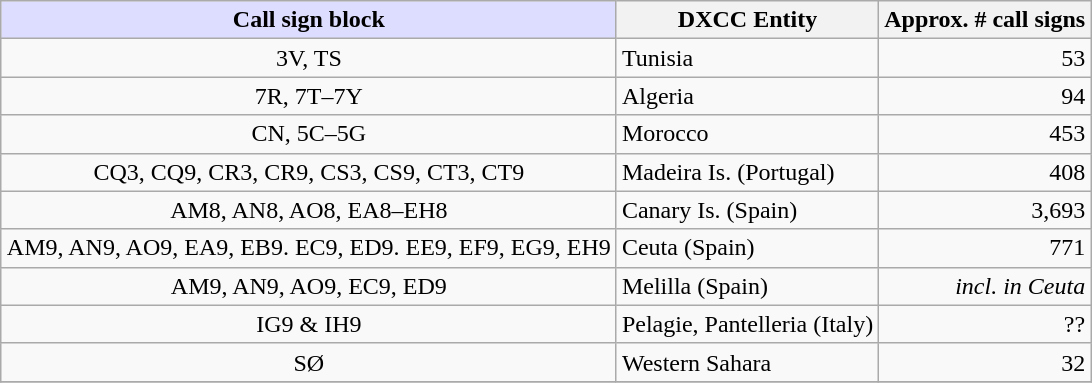<table class=wikitable style="margin: 1em auto 1em auto;">
<tr>
<th style="background: #ddddff;">Call sign block</th>
<th>DXCC Entity</th>
<th>Approx. # call signs</th>
</tr>
<tr>
<td align="center">3V, TS</td>
<td>Tunisia</td>
<td align="right">53</td>
</tr>
<tr>
<td align="center">7R, 7T–7Y</td>
<td>Algeria</td>
<td align="right">94</td>
</tr>
<tr>
<td align="center">CN, 5C–5G</td>
<td>Morocco</td>
<td align="right">453</td>
</tr>
<tr>
<td align="center">CQ3, CQ9, CR3, CR9, CS3, CS9, CT3, CT9</td>
<td>Madeira Is. (Portugal)</td>
<td align="right">408</td>
</tr>
<tr>
<td align="center">AM8, AN8, AO8, EA8–EH8</td>
<td>Canary Is. (Spain)</td>
<td align="right">3,693</td>
</tr>
<tr>
<td align="center">AM9, AN9, AO9, EA9, EB9. EC9, ED9. EE9, EF9, EG9, EH9</td>
<td>Ceuta (Spain)</td>
<td align="right">771</td>
</tr>
<tr>
<td align="center">AM9, AN9, AO9, EC9, ED9</td>
<td>Melilla (Spain)</td>
<td align="right"><em>incl. in Ceuta</em></td>
</tr>
<tr>
<td align="center">IG9 & IH9</td>
<td>Pelagie, Pantelleria (Italy)</td>
<td align="right">??</td>
</tr>
<tr>
<td align="center">SØ</td>
<td>Western Sahara</td>
<td align="right">32</td>
</tr>
<tr>
</tr>
</table>
